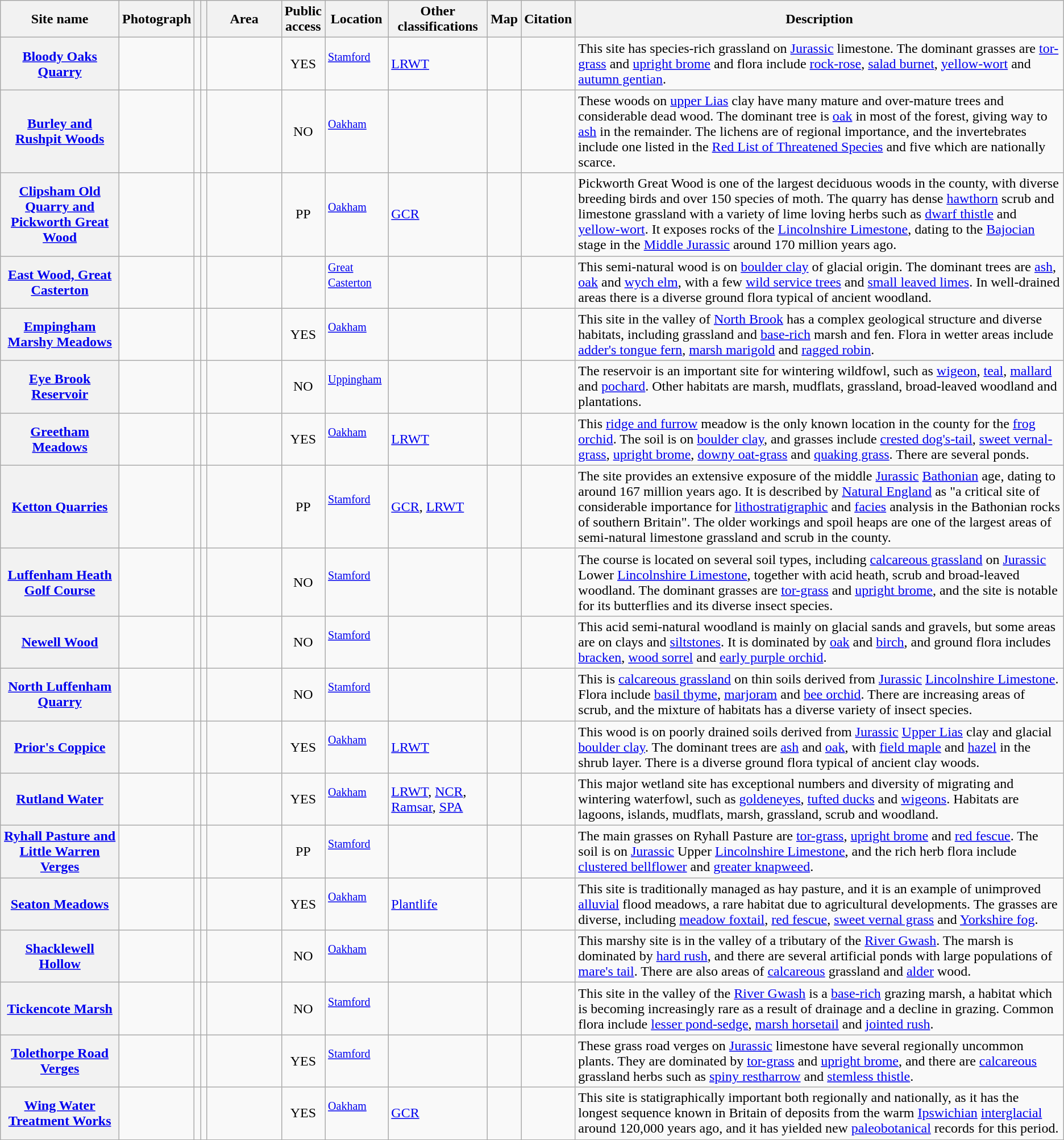<table class="wikitable plainrowheaders sortable">
<tr>
<th scope="col">Site name</th>
<th scope="col" class="unsortable">Photograph</th>
<th scope="col"></th>
<th scope="col"></th>
<th scope="col" style="width:80px;">Area</th>
<th scope="col">Public<br> access</th>
<th scope="col">Location</th>
<th scope="col">Other<br> classifications</th>
<th scope="col" class="unsortable">Map</th>
<th scope="col"  class="unsortable">Citation</th>
<th scope="col"  class="unsortable">Description</th>
</tr>
<tr>
<th scope="row"><a href='#'>Bloody Oaks Quarry</a></th>
<td></td>
<td align="center"></td>
<td align="center"></td>
<td><small> </small></td>
<td align="center">YES</td>
<td><small> <a href='#'>Stamford</a><br> <br> </small></td>
<td><a href='#'>LRWT</a></td>
<td></td>
<td></td>
<td>This site has species-rich grassland on <a href='#'>Jurassic</a> limestone. The dominant grasses are <a href='#'>tor-grass</a> and <a href='#'>upright brome</a> and flora include <a href='#'>rock-rose</a>, <a href='#'>salad burnet</a>, <a href='#'>yellow-wort</a> and <a href='#'>autumn gentian</a>.</td>
</tr>
<tr>
<th scope="row"><a href='#'>Burley and Rushpit Woods</a></th>
<td></td>
<td align="center"></td>
<td align="center"></td>
<td><small> </small></td>
<td align="center">NO</td>
<td><small> <a href='#'>Oakham</a><br> <br> </small></td>
<td></td>
<td></td>
<td></td>
<td>These woods on <a href='#'>upper Lias</a> clay have many mature and over-mature trees and considerable dead wood. The dominant tree is <a href='#'>oak</a> in most of the forest, giving way to <a href='#'>ash</a> in the remainder. The lichens are of regional importance, and the invertebrates include one listed in the <a href='#'>Red List of Threatened Species</a> and five which are nationally scarce.</td>
</tr>
<tr>
<th scope="row"><a href='#'>Clipsham Old Quarry and Pickworth Great Wood</a></th>
<td></td>
<td align="center"></td>
<td align="center"></td>
<td><small> </small></td>
<td align="center">PP</td>
<td><small> <a href='#'>Oakham</a><br> <br> </small></td>
<td><a href='#'>GCR</a></td>
<td></td>
<td></td>
<td>Pickworth Great Wood is one of the largest deciduous woods in the county, with diverse breeding birds and over 150 species of moth. The quarry has dense <a href='#'>hawthorn</a> scrub and limestone grassland with a variety of lime loving herbs such as <a href='#'>dwarf thistle</a> and <a href='#'>yellow-wort</a>. It exposes rocks of the <a href='#'>Lincolnshire Limestone</a>, dating to the <a href='#'>Bajocian</a> stage in the <a href='#'>Middle Jurassic</a> around 170 million years ago.</td>
</tr>
<tr>
<th scope="row"><a href='#'>East Wood, Great Casterton</a></th>
<td></td>
<td align="center"></td>
<td align="center"></td>
<td><small> </small></td>
<td align="center"></td>
<td><small> <a href='#'>Great Casterton</a><br> <br> </small></td>
<td></td>
<td></td>
<td></td>
<td>This semi-natural wood is on <a href='#'>boulder clay</a> of glacial origin. The dominant trees are <a href='#'>ash</a>, <a href='#'>oak</a> and <a href='#'>wych elm</a>, with a few <a href='#'>wild service trees</a> and <a href='#'>small leaved limes</a>. In well-drained areas there is a diverse ground flora typical of ancient woodland.</td>
</tr>
<tr>
<th scope="row"><a href='#'>Empingham Marshy Meadows</a></th>
<td></td>
<td align="center"></td>
<td align="center"></td>
<td><small> </small></td>
<td align="center">YES</td>
<td><small> <a href='#'>Oakham</a><br> <br> </small></td>
<td></td>
<td></td>
<td></td>
<td>This site in the valley of <a href='#'>North Brook</a> has a complex geological structure and diverse habitats, including grassland and <a href='#'>base-rich</a> marsh and fen. Flora in wetter areas include <a href='#'>adder's tongue fern</a>, <a href='#'>marsh marigold</a> and <a href='#'>ragged robin</a>.</td>
</tr>
<tr>
<th scope="row"><a href='#'>Eye Brook Reservoir</a></th>
<td></td>
<td align="center"></td>
<td align="center"></td>
<td><small> </small></td>
<td align="center">NO</td>
<td><small> <a href='#'>Uppingham</a><br> <br> </small></td>
<td></td>
<td></td>
<td></td>
<td>The reservoir is an important site for wintering wildfowl, such as <a href='#'>wigeon</a>, <a href='#'>teal</a>, <a href='#'>mallard</a> and <a href='#'>pochard</a>. Other habitats are marsh, mudflats, grassland, broad-leaved woodland and plantations.</td>
</tr>
<tr>
<th scope="row"><a href='#'>Greetham Meadows</a></th>
<td></td>
<td align="center"></td>
<td align="center"></td>
<td><small> </small></td>
<td align="center">YES</td>
<td><small> <a href='#'>Oakham</a><br> <br> </small></td>
<td><a href='#'>LRWT</a></td>
<td></td>
<td></td>
<td>This <a href='#'>ridge and furrow</a> meadow is the only known location in the county for the <a href='#'>frog orchid</a>. The soil is on <a href='#'>boulder clay</a>, and grasses include <a href='#'>crested dog's-tail</a>, <a href='#'>sweet vernal-grass</a>, <a href='#'>upright brome</a>, <a href='#'>downy oat-grass</a> and <a href='#'>quaking grass</a>. There are several ponds.</td>
</tr>
<tr>
<th scope="row"><a href='#'>Ketton Quarries</a></th>
<td></td>
<td align="center"></td>
<td align="center"></td>
<td><small> </small></td>
<td align="center">PP</td>
<td><small> <a href='#'>Stamford</a><br> <br> </small></td>
<td><a href='#'>GCR</a>, <a href='#'>LRWT</a></td>
<td></td>
<td></td>
<td>The site provides an extensive exposure of the middle <a href='#'>Jurassic</a> <a href='#'>Bathonian</a> age, dating to around 167 million years ago. It is described by <a href='#'>Natural England</a> as "a critical site of considerable importance for <a href='#'>lithostratigraphic</a> and <a href='#'>facies</a> analysis in the Bathonian rocks of southern Britain". The older workings and spoil heaps are one of the largest areas of semi-natural limestone grassland and scrub in the county.</td>
</tr>
<tr>
<th scope="row"><a href='#'>Luffenham Heath Golf Course</a></th>
<td></td>
<td align="center"></td>
<td align="center"></td>
<td><small> </small></td>
<td align="center">NO</td>
<td><small> <a href='#'>Stamford</a><br> <br> </small></td>
<td></td>
<td></td>
<td></td>
<td>The course is located on several soil types, including <a href='#'>calcareous grassland</a> on <a href='#'>Jurassic</a> Lower <a href='#'>Lincolnshire Limestone</a>, together with acid heath, scrub and broad-leaved woodland. The dominant grasses are <a href='#'>tor-grass</a> and <a href='#'>upright brome</a>, and the site is notable for its butterflies and its diverse insect species.</td>
</tr>
<tr>
<th scope="row"><a href='#'>Newell Wood</a></th>
<td></td>
<td align="center"></td>
<td align="center"></td>
<td><small> </small></td>
<td align="center">NO</td>
<td><small> <a href='#'>Stamford</a><br> <br> </small></td>
<td></td>
<td></td>
<td></td>
<td>This acid semi-natural woodland is mainly on glacial sands and gravels, but some areas are on clays and <a href='#'>siltstones</a>. It is dominated by <a href='#'>oak</a> and <a href='#'>birch</a>, and ground flora includes <a href='#'>bracken</a>, <a href='#'>wood sorrel</a> and <a href='#'>early purple orchid</a>.</td>
</tr>
<tr>
<th scope="row"><a href='#'>North Luffenham Quarry</a></th>
<td></td>
<td align="center"></td>
<td align="center"></td>
<td><small> </small></td>
<td align="center">NO</td>
<td><small> <a href='#'>Stamford</a><br> <br> </small></td>
<td></td>
<td></td>
<td></td>
<td>This is <a href='#'>calcareous grassland</a> on thin soils derived from <a href='#'>Jurassic</a> <a href='#'>Lincolnshire Limestone</a>. Flora include <a href='#'>basil thyme</a>, <a href='#'>marjoram</a> and <a href='#'>bee orchid</a>. There are increasing areas of scrub, and the mixture of habitats has a diverse variety of insect species.</td>
</tr>
<tr>
<th scope="row"><a href='#'>Prior's Coppice</a></th>
<td></td>
<td align="center"></td>
<td align="center"></td>
<td><small> </small></td>
<td align="center">YES</td>
<td><small> <a href='#'>Oakham</a><br> <br> </small></td>
<td><a href='#'>LRWT</a></td>
<td></td>
<td></td>
<td>This wood is on poorly drained soils derived from <a href='#'>Jurassic</a> <a href='#'>Upper Lias</a> clay and glacial <a href='#'>boulder clay</a>. The dominant trees are <a href='#'>ash</a> and <a href='#'>oak</a>, with <a href='#'>field maple</a> and <a href='#'>hazel</a> in the shrub layer. There is a diverse ground flora typical of ancient clay woods.</td>
</tr>
<tr>
<th scope="row"><a href='#'>Rutland Water</a></th>
<td></td>
<td align="center"></td>
<td align="center"></td>
<td><small> </small></td>
<td align="center">YES</td>
<td><small> <a href='#'>Oakham</a><br> <br> </small></td>
<td><a href='#'>LRWT</a>, <a href='#'>NCR</a>, <a href='#'>Ramsar</a>, <a href='#'>SPA</a></td>
<td></td>
<td></td>
<td>This major wetland site has exceptional numbers and diversity of migrating and wintering waterfowl, such as <a href='#'>goldeneyes</a>, <a href='#'>tufted ducks</a> and <a href='#'>wigeons</a>. Habitats are lagoons, islands, mudflats, marsh, grassland, scrub and woodland.</td>
</tr>
<tr>
<th scope="row"><a href='#'>Ryhall Pasture and Little Warren Verges</a></th>
<td></td>
<td align="center"></td>
<td align="center"></td>
<td><small> </small></td>
<td align="center">PP</td>
<td><small> <a href='#'>Stamford</a><br> <br> </small></td>
<td></td>
<td></td>
<td></td>
<td>The main grasses on Ryhall Pasture are <a href='#'>tor-grass</a>, <a href='#'>upright brome</a> and <a href='#'>red fescue</a>. The soil is on <a href='#'>Jurassic</a> Upper <a href='#'>Lincolnshire Limestone</a>, and the rich herb flora include <a href='#'>clustered bellflower</a> and <a href='#'>greater knapweed</a>.</td>
</tr>
<tr>
<th scope="row"><a href='#'>Seaton Meadows</a></th>
<td></td>
<td align="center"></td>
<td align="center"></td>
<td><small> </small></td>
<td align="center">YES</td>
<td><small> <a href='#'>Oakham</a><br> <br> </small></td>
<td><a href='#'>Plantlife</a></td>
<td></td>
<td></td>
<td>This site is traditionally managed as hay pasture, and it is an example of unimproved <a href='#'>alluvial</a> flood meadows, a rare habitat due to agricultural developments. The grasses are diverse, including <a href='#'>meadow foxtail</a>, <a href='#'>red fescue</a>, <a href='#'>sweet vernal grass</a> and <a href='#'>Yorkshire fog</a>.</td>
</tr>
<tr>
<th scope="row"><a href='#'>Shacklewell Hollow</a></th>
<td></td>
<td align="center"></td>
<td align="center"></td>
<td><small> </small></td>
<td align="center">NO</td>
<td><small> <a href='#'>Oakham</a><br> <br> </small></td>
<td></td>
<td></td>
<td></td>
<td>This marshy site is in the valley of a tributary of the <a href='#'>River Gwash</a>. The marsh is dominated by <a href='#'>hard rush</a>, and there are several artificial ponds with large populations of <a href='#'>mare's tail</a>. There are also areas of <a href='#'>calcareous</a> grassland and <a href='#'>alder</a> wood.</td>
</tr>
<tr>
<th scope="row"><a href='#'>Tickencote Marsh</a></th>
<td></td>
<td align="center"></td>
<td align="center"></td>
<td><small> </small></td>
<td align="center">NO</td>
<td><small> <a href='#'>Stamford</a><br> <br> </small></td>
<td></td>
<td></td>
<td></td>
<td>This site in the valley of the <a href='#'>River Gwash</a> is a <a href='#'>base-rich</a> grazing marsh, a habitat which is becoming increasingly rare as a result of drainage and a decline in grazing. Common flora include <a href='#'>lesser pond-sedge</a>, <a href='#'>marsh horsetail</a> and <a href='#'>jointed rush</a>.</td>
</tr>
<tr>
<th scope="row"><a href='#'>Tolethorpe Road Verges</a></th>
<td></td>
<td align="center"></td>
<td align="center"></td>
<td><small> </small></td>
<td align="center">YES</td>
<td><small> <a href='#'>Stamford</a><br> <br> </small></td>
<td></td>
<td></td>
<td></td>
<td>These grass road verges on <a href='#'>Jurassic</a> limestone have several regionally uncommon plants. They are dominated by <a href='#'>tor-grass</a> and <a href='#'>upright brome</a>, and there are <a href='#'>calcareous</a> grassland herbs such as <a href='#'>spiny restharrow</a> and <a href='#'>stemless thistle</a>.</td>
</tr>
<tr>
<th scope="row"><a href='#'>Wing Water Treatment Works</a></th>
<td></td>
<td align="center"></td>
<td align="center"></td>
<td><small> </small></td>
<td align="center">YES</td>
<td><small> <a href='#'>Oakham</a><br> <br> </small></td>
<td><a href='#'>GCR</a></td>
<td></td>
<td></td>
<td>This site is statigraphically important both regionally and nationally, as it has the longest sequence known in Britain of deposits from the warm <a href='#'>Ipswichian</a> <a href='#'>interglacial</a> around 120,000 years ago, and it has yielded new <a href='#'>paleobotanical</a> records for this period.</td>
</tr>
</table>
